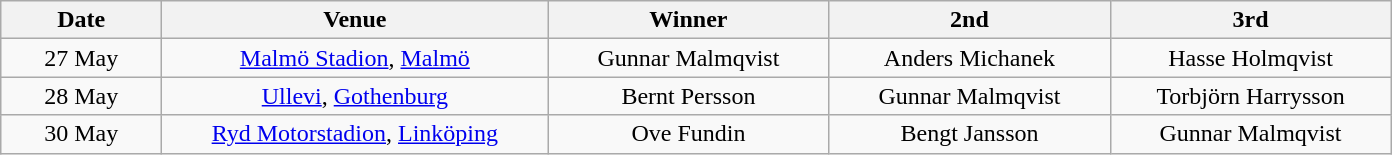<table class="wikitable" style="text-align:center">
<tr>
<th width=100>Date</th>
<th width=250>Venue</th>
<th width=180>Winner</th>
<th width=180>2nd</th>
<th width=180>3rd</th>
</tr>
<tr>
<td>27 May</td>
<td><a href='#'>Malmö Stadion</a>, <a href='#'>Malmö</a></td>
<td>Gunnar Malmqvist</td>
<td>Anders Michanek</td>
<td>Hasse Holmqvist</td>
</tr>
<tr>
<td>28 May</td>
<td><a href='#'>Ullevi</a>, <a href='#'>Gothenburg</a></td>
<td>Bernt Persson</td>
<td>Gunnar Malmqvist</td>
<td>Torbjörn Harrysson</td>
</tr>
<tr>
<td>30 May</td>
<td><a href='#'>Ryd Motorstadion</a>, <a href='#'>Linköping</a></td>
<td>Ove Fundin</td>
<td>Bengt Jansson</td>
<td>Gunnar Malmqvist</td>
</tr>
</table>
